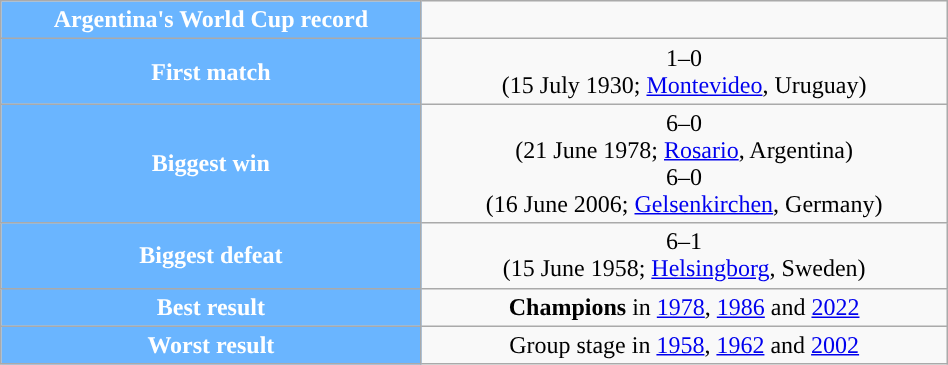<table class="wikitable collapsible collapsed" style="width:50%;text-align:center">
<tr>
<th style="background:#6AB5FF; color:white; ">Argentina's World Cup record</th>
</tr>
<tr>
<th style="background:#6AB5FF; color:white; ">First match</th>
<td> 1–0 <br>(15 July 1930; <a href='#'>Montevideo</a>, Uruguay)</td>
</tr>
<tr>
<th style="background:#6AB5FF; color:white; ">Biggest win</th>
<td> 6–0 <br>(21 June 1978; <a href='#'>Rosario</a>, Argentina)<br> 6–0 <br>(16 June 2006; <a href='#'>Gelsenkirchen</a>, Germany)</td>
</tr>
<tr>
<th style="background:#6AB5FF; color:white; ">Biggest defeat</th>
<td> 6–1 <br>(15 June 1958; <a href='#'>Helsingborg</a>, Sweden)</td>
</tr>
<tr>
<th style="background:#6AB5FF; color:white; ">Best result</th>
<td><strong>Champions</strong> in <a href='#'>1978</a>, <a href='#'>1986</a> and <a href='#'>2022</a></td>
</tr>
<tr>
<th style="background:#6AB5FF; color:white; ">Worst result</th>
<td>Group stage in <a href='#'>1958</a>, <a href='#'>1962</a> and <a href='#'>2002</a></td>
</tr>
</table>
